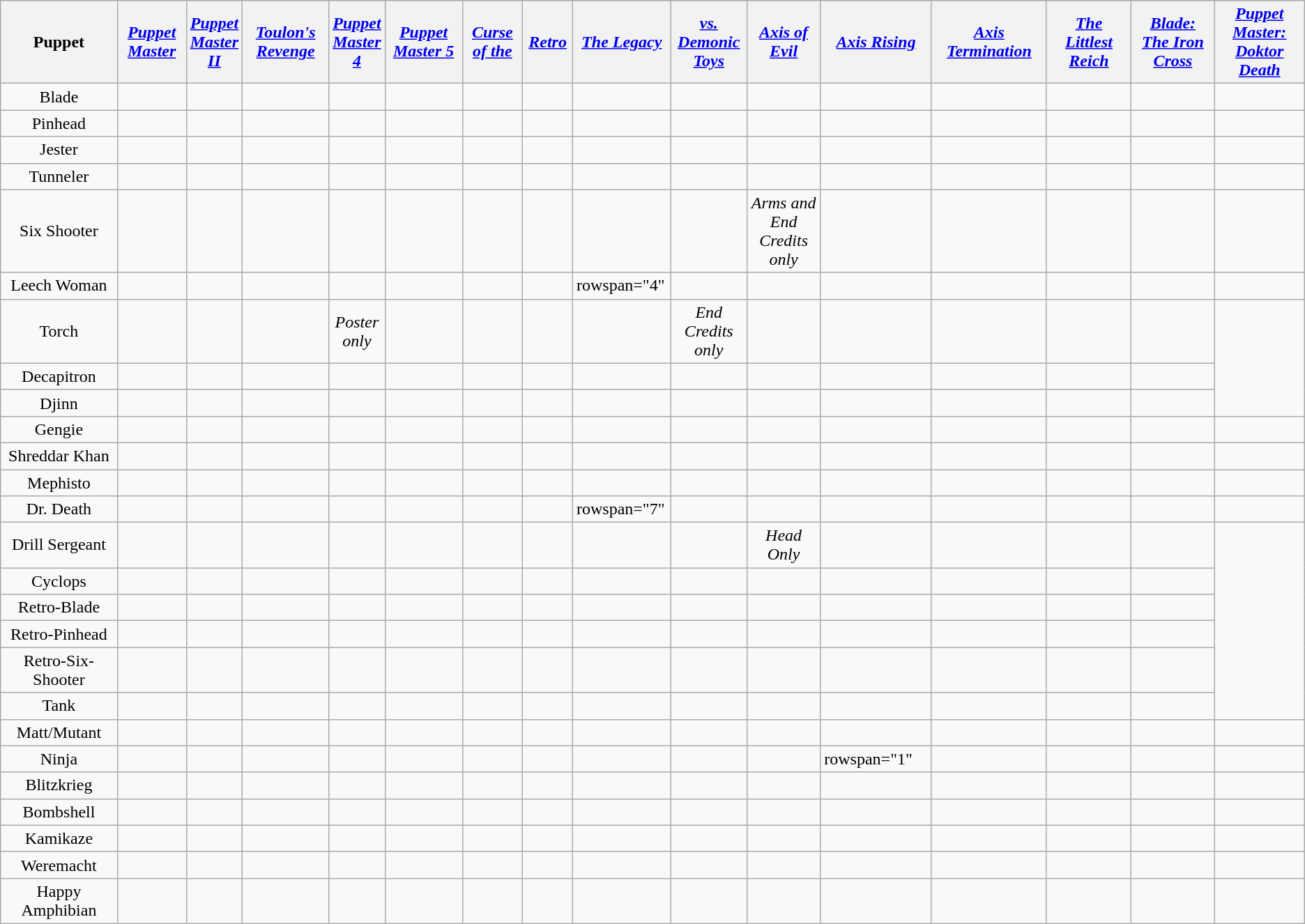<table class="wikitable sortable">
<tr>
<th width=200>Puppet</th>
<th align="center" width=110><em><a href='#'>Puppet Master</a></em></th>
<th align="center" width=30><em><a href='#'>Puppet Master II</a></em></th>
<th align="center" width=150><em><a href='#'>Toulon's Revenge</a></em></th>
<th align="center" width=30><em><a href='#'>Puppet Master 4</a></em></th>
<th align="center" width=150><em><a href='#'>Puppet Master 5</a></em></th>
<th align="center" width=97><em><a href='#'>Curse of the</a></em></th>
<th align="center" width=57><em><a href='#'>Retro</a></em></th>
<th align="center" width=95><em><a href='#'>The Legacy</a></em></th>
<th align="center" width=90><em><a href='#'>vs. Demonic Toys</a></em></th>
<th align="center" width=130><em><a href='#'>Axis of Evil</a></em></th>
<th align="center" width=160><em><a href='#'>Axis Rising</a></em></th>
<th align="center" width=190><em><a href='#'>Axis Termination</a></em></th>
<th align="center" width=190><em><a href='#'>The Littlest Reich</a></em></th>
<th align="center" width=190><em><a href='#'>Blade: The Iron Cross</a></em></th>
<th align="center" width=190><em><a href='#'>Puppet Master: Doktor Death</a></em></th>
</tr>
<tr>
<td align="center">Blade</td>
<td align="center"></td>
<td align="center"></td>
<td align="center"></td>
<td align="center"></td>
<td align="center"></td>
<td align="center"></td>
<td align="center"></td>
<td align="center"></td>
<td align="center"></td>
<td align="center"></td>
<td align="center"></td>
<td align="center"></td>
<td align="center"></td>
<td align="center"></td>
<td align="center"></td>
</tr>
<tr>
<td align="center">Pinhead</td>
<td align="center"></td>
<td align="center"></td>
<td align="center"></td>
<td align="center"></td>
<td align="center"></td>
<td align="center"></td>
<td align="center"></td>
<td align="center"></td>
<td align="center"></td>
<td align="center"></td>
<td align="center"></td>
<td align="center"></td>
<td align="center"></td>
<td align="center"></td>
<td align="center"></td>
</tr>
<tr>
<td align="center">Jester</td>
<td align="center"></td>
<td align="center"></td>
<td align="center"></td>
<td align="center"></td>
<td align="center"></td>
<td align="center"></td>
<td align="center"></td>
<td align="center"></td>
<td align="center"></td>
<td align="center"></td>
<td align="center"></td>
<td align="center"></td>
<td align="center"></td>
<td align="center"></td>
<td align="center"></td>
</tr>
<tr>
<td align="center">Tunneler</td>
<td align="center"></td>
<td align="center"></td>
<td align="center"></td>
<td align="center"></td>
<td align="center"></td>
<td align="center"></td>
<td align="center"></td>
<td align="center"></td>
<td align="center"></td>
<td align="center"></td>
<td align="center"></td>
<td align="center"></td>
<td align="center"></td>
<td align="center"></td>
<td align="center"></td>
</tr>
<tr>
<td align="center">Six Shooter</td>
<td align="center"></td>
<td align="center"></td>
<td align="center"></td>
<td align="center"></td>
<td align="center"></td>
<td align="center"></td>
<td align="center"></td>
<td align="center"></td>
<td align="center"></td>
<td align="center"><em>Arms and End Credits only</em></td>
<td align="center"></td>
<td align="center"></td>
<td align="center"></td>
<td align="center"></td>
<td align="center"></td>
</tr>
<tr>
<td align="center">Leech Woman</td>
<td align="center"></td>
<td align="center"></td>
<td align="center"></td>
<td align="center"></td>
<td align="center"></td>
<td align="center"></td>
<td align="center"></td>
<td>rowspan="4" </td>
<td align="center"></td>
<td align="center"></td>
<td align="center"></td>
<td align="center"></td>
<td align="center"></td>
<td align="center"></td>
<td align="center"></td>
</tr>
<tr>
<td align="center">Torch</td>
<td align="center"></td>
<td align="center"></td>
<td align="center"></td>
<td align="center"><em>Poster only</em></td>
<td align="center"></td>
<td align="center"></td>
<td align="center"></td>
<td align="center"></td>
<td align="center"><em>End Credits only</em></td>
<td align="center"></td>
<td align="center"></td>
<td align="center"></td>
<td align="center"></td>
<td align="center"></td>
</tr>
<tr>
<td align="center">Decapitron</td>
<td align="center"></td>
<td align="center"></td>
<td align="center"></td>
<td align="center"></td>
<td align="center"></td>
<td align="center"></td>
<td align="center"></td>
<td align="center"></td>
<td align="center"></td>
<td align="center"></td>
<td align="center"></td>
<td align="center"></td>
<td align="center"></td>
<td align="center"></td>
</tr>
<tr>
<td align="center">Djinn</td>
<td align="center"></td>
<td align="center"></td>
<td align="center"></td>
<td align="center"></td>
<td align="center"></td>
<td align="center"></td>
<td align="center"></td>
<td align="center"></td>
<td align="center"></td>
<td align="center"></td>
<td align="center"></td>
<td align="center"></td>
<td align="center"></td>
<td align="center"></td>
</tr>
<tr>
<td align="center">Gengie</td>
<td align="center"></td>
<td align="center"></td>
<td align="center"></td>
<td align="center"></td>
<td align="center"></td>
<td align="center"></td>
<td align="center"></td>
<td align="center"></td>
<td align="center"></td>
<td align="center"></td>
<td align="center"></td>
<td align="center"></td>
<td align="center"></td>
<td align="center"></td>
<td align="center"></td>
</tr>
<tr>
<td align="center">Shreddar Khan</td>
<td align="center"></td>
<td align="center"></td>
<td align="center"></td>
<td align="center"></td>
<td align="center"></td>
<td align="center"></td>
<td align="center"></td>
<td align="center"></td>
<td align="center"></td>
<td align="center"></td>
<td align="center"></td>
<td align="center"></td>
<td align="center"></td>
<td align="center"></td>
<td align="center"></td>
</tr>
<tr>
<td align="center">Mephisto</td>
<td align="center"></td>
<td align="center"></td>
<td align="center"></td>
<td align="center"></td>
<td align="center"></td>
<td align="center"></td>
<td align="center"></td>
<td align="center"></td>
<td align="center"></td>
<td align="center"></td>
<td align="center"></td>
<td align="center"></td>
<td align="center"></td>
<td align="center"></td>
<td align="center"></td>
</tr>
<tr>
<td align="center">Dr. Death</td>
<td align="center"></td>
<td align="center"></td>
<td align="center"></td>
<td align="center"></td>
<td align="center"></td>
<td align="center"></td>
<td align="center"></td>
<td>rowspan="7" </td>
<td align="center"></td>
<td align="center"></td>
<td align="center"></td>
<td align="center"></td>
<td align="center"></td>
<td align="center"></td>
<td align="center"></td>
</tr>
<tr>
<td align="center">Drill Sergeant</td>
<td align="center"></td>
<td align="center"></td>
<td align="center"></td>
<td align="center"></td>
<td align="center"></td>
<td align="center"></td>
<td align="center"></td>
<td align="center"></td>
<td align="center"></td>
<td align="center"><em>Head Only</em></td>
<td align="center"></td>
<td align="center"></td>
<td align="center"></td>
<td align="center"></td>
</tr>
<tr>
<td align="center">Cyclops</td>
<td align="center"></td>
<td align="center"></td>
<td align="center"></td>
<td align="center"></td>
<td align="center"></td>
<td align="center"></td>
<td align="center"></td>
<td align="center"></td>
<td align="center"></td>
<td align="center"></td>
<td align="center"></td>
<td align="center"></td>
<td align="center"></td>
<td align="center"></td>
</tr>
<tr>
<td align="center">Retro-Blade</td>
<td align="center"></td>
<td align="center"></td>
<td align="center"></td>
<td align="center"></td>
<td align="center"></td>
<td align="center"></td>
<td align="center"></td>
<td align="center"></td>
<td align="center"></td>
<td align="center"></td>
<td align="center"></td>
<td align="center"></td>
<td align="center"></td>
<td align="center"></td>
</tr>
<tr>
<td align="center">Retro-Pinhead</td>
<td align="center"></td>
<td align="center"></td>
<td align="center"></td>
<td align="center"></td>
<td align="center"></td>
<td align="center"></td>
<td align="center"></td>
<td align="center"></td>
<td align="center"></td>
<td align="center"></td>
<td align="center"></td>
<td align="center"></td>
<td align="center"></td>
<td align="center"></td>
</tr>
<tr>
<td align="center">Retro-Six-Shooter</td>
<td align="center"></td>
<td align="center"></td>
<td align="center"></td>
<td align="center"></td>
<td align="center"></td>
<td align="center"></td>
<td align="center"></td>
<td align="center"></td>
<td align="center"></td>
<td align="center"></td>
<td align="center"></td>
<td align="center"></td>
<td align="center"></td>
<td align="center"></td>
</tr>
<tr>
<td align="center">Tank</td>
<td align="center"></td>
<td align="center"></td>
<td align="center"></td>
<td align="center"></td>
<td align="center"></td>
<td align="center"></td>
<td align="center"></td>
<td align="center"></td>
<td align="center"></td>
<td align="center"></td>
<td align="center"></td>
<td align="center"></td>
<td align="center"></td>
<td align="center"></td>
</tr>
<tr>
<td align="center">Matt/Mutant</td>
<td align="center"></td>
<td align="center"></td>
<td align="center"></td>
<td align="center"></td>
<td align="center"></td>
<td align="center"></td>
<td align="center"></td>
<td align="center"></td>
<td align="center"></td>
<td align="center"></td>
<td align="center"></td>
<td align="center"></td>
<td align="center"></td>
<td align="center"></td>
<td align="center"></td>
</tr>
<tr>
<td align="center">Ninja</td>
<td align="center"></td>
<td align="center"></td>
<td align="center"></td>
<td align="center"></td>
<td align="center"></td>
<td align="center"></td>
<td align="center"></td>
<td align="center"></td>
<td align="center"></td>
<td align="center"></td>
<td>rowspan="1" </td>
<td align="center"></td>
<td align="center"></td>
<td align="center"></td>
<td align="center"></td>
</tr>
<tr>
<td align="center">Blitzkrieg</td>
<td align="center"></td>
<td align="center"></td>
<td align="center"></td>
<td align="center"></td>
<td align="center"></td>
<td align="center"></td>
<td align="center"></td>
<td align="center"></td>
<td align="center"></td>
<td align="center"></td>
<td align="center"></td>
<td align="center"></td>
<td align="center"></td>
<td align="center"></td>
<td align="center"></td>
</tr>
<tr>
<td align="center">Bombshell</td>
<td align="center"></td>
<td align="center"></td>
<td align="center"></td>
<td align="center"></td>
<td align="center"></td>
<td align="center"></td>
<td align="center"></td>
<td align="center"></td>
<td align="center"></td>
<td align="center"></td>
<td align="center"></td>
<td align="center"></td>
<td align="center"></td>
<td align="center"></td>
<td align="center"></td>
</tr>
<tr>
<td align="center">Kamikaze</td>
<td align="center"></td>
<td align="center"></td>
<td align="center"></td>
<td align="center"></td>
<td align="center"></td>
<td align="center"></td>
<td align="center"></td>
<td align="center"></td>
<td align="center"></td>
<td align="center"></td>
<td align="center"></td>
<td align="center"></td>
<td align="center"></td>
<td align="center"></td>
<td align="center"></td>
</tr>
<tr>
<td align="center">Weremacht</td>
<td align="center"></td>
<td align="center"></td>
<td align="center"></td>
<td align="center"></td>
<td align="center"></td>
<td align="center"></td>
<td align="center"></td>
<td align="center"></td>
<td align="center"></td>
<td align="center"></td>
<td align="center"></td>
<td align="center"></td>
<td align="center"></td>
<td align="center"></td>
<td align="center"></td>
</tr>
<tr>
<td align="center">Happy Amphibian</td>
<td align="center"></td>
<td align="center"></td>
<td align="center"></td>
<td align="center"></td>
<td align="center"></td>
<td align="center"></td>
<td align="center"></td>
<td align="center"></td>
<td align="center"></td>
<td align="center"></td>
<td align="center"></td>
<td align="center"></td>
<td align="center"></td>
<td align="center"></td>
<td align="center"></td>
</tr>
</table>
